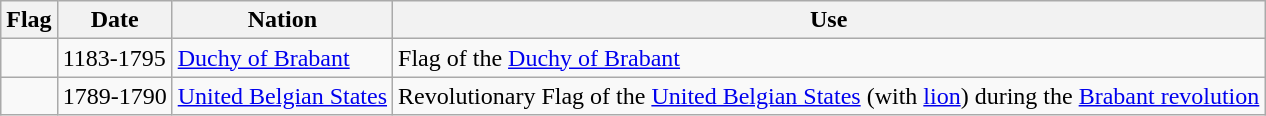<table class="wikitable">
<tr>
<th>Flag</th>
<th>Date</th>
<th>Nation</th>
<th>Use</th>
</tr>
<tr>
<td></td>
<td>1183-1795</td>
<td><a href='#'>Duchy of Brabant</a></td>
<td>Flag of the <a href='#'>Duchy of Brabant</a></td>
</tr>
<tr>
<td></td>
<td>1789-1790</td>
<td><a href='#'>United Belgian States</a></td>
<td>Revolutionary Flag of the <a href='#'>United Belgian States</a> (with <a href='#'>lion</a>) during the <a href='#'>Brabant revolution</a></td>
</tr>
</table>
